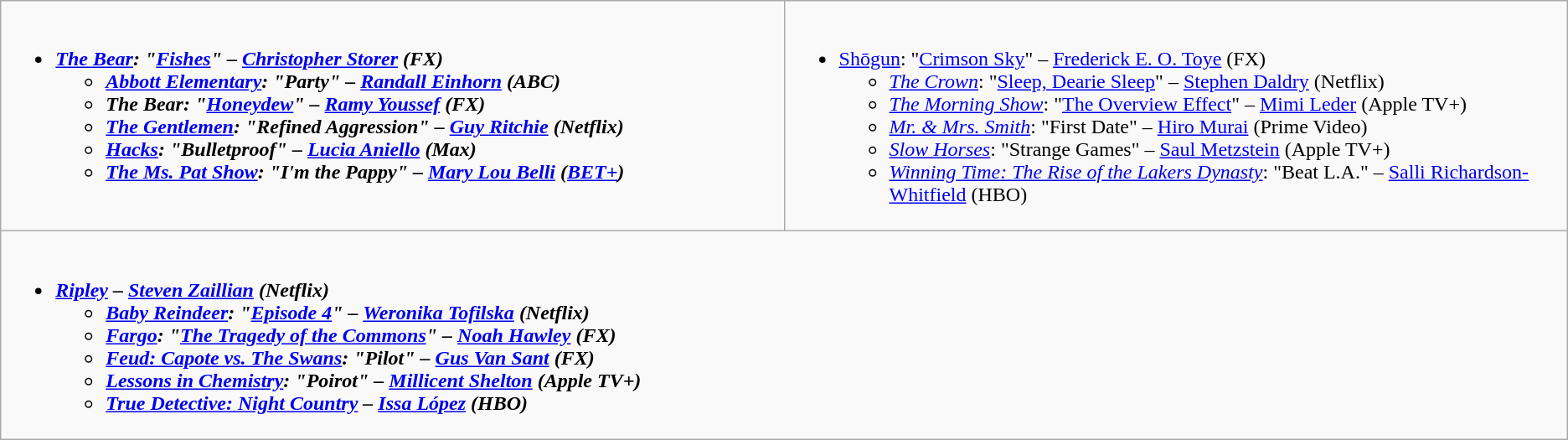<table class="wikitable">
<tr>
<td style="vertical-align:top;" width="50%"><br><ul><li><strong><em><a href='#'>The Bear</a><em>: "<a href='#'>Fishes</a>" – <a href='#'>Christopher Storer</a> (FX)<strong><ul><li></em><a href='#'>Abbott Elementary</a><em>: "Party" – <a href='#'>Randall Einhorn</a> (ABC)</li><li></em>The Bear<em>: "<a href='#'>Honeydew</a>" – <a href='#'>Ramy Youssef</a> (FX)</li><li></em><a href='#'>The Gentlemen</a><em>: "Refined Aggression" – <a href='#'>Guy Ritchie</a> (Netflix)</li><li></em><a href='#'>Hacks</a><em>: "Bulletproof" – <a href='#'>Lucia Aniello</a> (Max)</li><li></em><a href='#'>The Ms. Pat Show</a><em>: "I'm the Pappy" – <a href='#'>Mary Lou Belli</a> (<a href='#'>BET+</a>)</li></ul></li></ul></td>
<td style="vertical-align:top;" width="50%"><br><ul><li></em></strong><a href='#'>Shōgun</a></em>: "<a href='#'>Crimson Sky</a>" – <a href='#'>Frederick E. O. Toye</a> (FX)</strong><ul><li><em><a href='#'>The Crown</a></em>: "<a href='#'>Sleep, Dearie Sleep</a>" – <a href='#'>Stephen Daldry</a> (Netflix)</li><li><em><a href='#'>The Morning Show</a></em>: "<a href='#'>The Overview Effect</a>" – <a href='#'>Mimi Leder</a> (Apple TV+)</li><li><em><a href='#'>Mr. & Mrs. Smith</a></em>: "First Date" – <a href='#'>Hiro Murai</a> (Prime Video)</li><li><em><a href='#'>Slow Horses</a></em>: "Strange Games" – <a href='#'>Saul Metzstein</a> (Apple TV+)</li><li><em><a href='#'>Winning Time: The Rise of the Lakers Dynasty</a></em>: "Beat L.A." – <a href='#'>Salli Richardson-Whitfield</a> (HBO)</li></ul></li></ul></td>
</tr>
<tr>
<td style="vertical-align:top;" width="50%" colspan="2"><br><ul><li><strong><em><a href='#'>Ripley</a><em> – <a href='#'>Steven Zaillian</a> (Netflix)<strong><ul><li></em><a href='#'>Baby Reindeer</a><em>: "<a href='#'>Episode 4</a>" – <a href='#'>Weronika Tofilska</a> (Netflix)</li><li></em><a href='#'>Fargo</a><em>: "<a href='#'>The Tragedy of the Commons</a>" – <a href='#'>Noah Hawley</a> (FX)</li><li></em><a href='#'>Feud: Capote vs. The Swans</a><em>: "Pilot" – <a href='#'>Gus Van Sant</a> (FX)</li><li></em><a href='#'>Lessons in Chemistry</a><em>: "Poirot" – <a href='#'>Millicent Shelton</a> (Apple TV+)</li><li></em><a href='#'>True Detective: Night Country</a><em> – <a href='#'>Issa López</a> (HBO)</li></ul></li></ul></td>
</tr>
</table>
